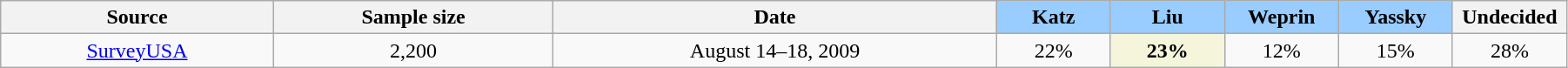<table class=wikitable style="text-align:center;" width=95%>
<tr>
<th>Source</th>
<th>Sample size</th>
<th>Date</th>
<td bgcolor=99ccff width=80px><strong>Katz</strong></td>
<td bgcolor=99ccff width=80px><strong>Liu</strong></td>
<td bgcolor=99ccff width=80px><strong>Weprin</strong></td>
<td bgcolor=99ccff width=80px><strong>Yassky</strong></td>
<th width=80px>Undecided</th>
</tr>
<tr>
<td><a href='#'>SurveyUSA</a></td>
<td>2,200</td>
<td>August 14–18, 2009</td>
<td>22%</td>
<td bgcolor=beige><strong>23%</strong></td>
<td>12%</td>
<td>15%</td>
<td>28%</td>
</tr>
</table>
